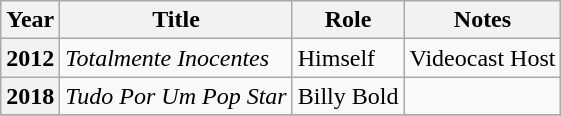<table class="wikitable sortable plainrowheaders">
<tr>
<th scope="col">Year</th>
<th scope="col">Title</th>
<th scope="col">Role</th>
<th scope="col" class="unsortable">Notes</th>
</tr>
<tr>
<th scope="row">2012</th>
<td><em>Totalmente Inocentes</em></td>
<td>Himself</td>
<td>Videocast Host</td>
</tr>
<tr>
<th scope="row">2018</th>
<td><em>Tudo Por Um Pop Star</em></td>
<td>Billy Bold</td>
<td></td>
</tr>
<tr>
</tr>
</table>
